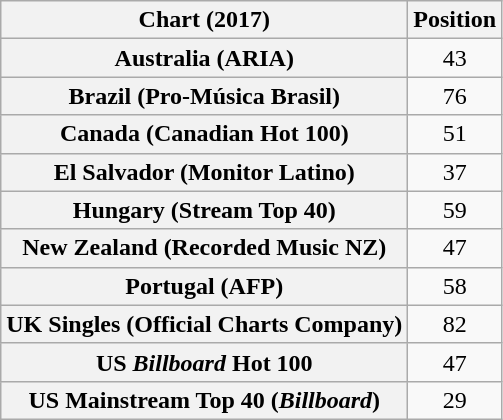<table class="wikitable sortable plainrowheaders" style="text-align:center">
<tr>
<th scope="col">Chart (2017)</th>
<th scope="col">Position</th>
</tr>
<tr>
<th scope="row">Australia (ARIA)</th>
<td>43</td>
</tr>
<tr>
<th scope="row">Brazil (Pro-Música Brasil)</th>
<td>76</td>
</tr>
<tr>
<th scope="row">Canada (Canadian Hot 100)</th>
<td>51</td>
</tr>
<tr>
<th scope="row">El Salvador (Monitor Latino)</th>
<td>37</td>
</tr>
<tr>
<th scope="row">Hungary (Stream Top 40)</th>
<td>59</td>
</tr>
<tr>
<th scope="row">New Zealand (Recorded Music NZ)</th>
<td>47</td>
</tr>
<tr>
<th scope="row">Portugal (AFP)</th>
<td>58</td>
</tr>
<tr>
<th scope="row">UK Singles (Official Charts Company)</th>
<td>82</td>
</tr>
<tr>
<th scope="row">US <em>Billboard</em> Hot 100</th>
<td>47</td>
</tr>
<tr>
<th scope="row">US Mainstream Top 40 (<em>Billboard</em>)</th>
<td>29</td>
</tr>
</table>
